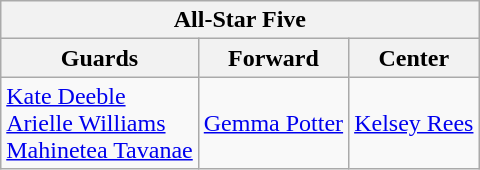<table class=wikitable>
<tr>
<th colspan=3 align=center>All-Star Five</th>
</tr>
<tr>
<th>Guards</th>
<th>Forward</th>
<th>Center</th>
</tr>
<tr>
<td> <a href='#'>Kate Deeble</a><br> <a href='#'>Arielle Williams</a><br> <a href='#'>Mahinetea Tavanae</a></td>
<td valign=center> <a href='#'>Gemma Potter</a></td>
<td> <a href='#'>Kelsey Rees</a></td>
</tr>
</table>
